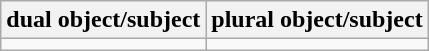<table class="wikitable">
<tr>
<th>dual object/subject</th>
<th>plural object/subject</th>
</tr>
<tr>
<td></td>
<td></td>
</tr>
</table>
